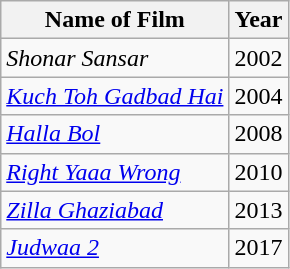<table class="wikitable">
<tr>
<th>Name of Film</th>
<th>Year</th>
</tr>
<tr>
<td><em>Shonar Sansar</em></td>
<td>2002</td>
</tr>
<tr>
<td><em><a href='#'>Kuch Toh Gadbad Hai</a></em></td>
<td>2004</td>
</tr>
<tr>
<td><em><a href='#'>Halla Bol</a></em></td>
<td>2008</td>
</tr>
<tr>
<td><em><a href='#'>Right Yaaa Wrong</a></em></td>
<td>2010</td>
</tr>
<tr>
<td><em><a href='#'>Zilla Ghaziabad</a></em></td>
<td>2013</td>
</tr>
<tr>
<td><em><a href='#'>Judwaa 2</a></em></td>
<td>2017</td>
</tr>
</table>
